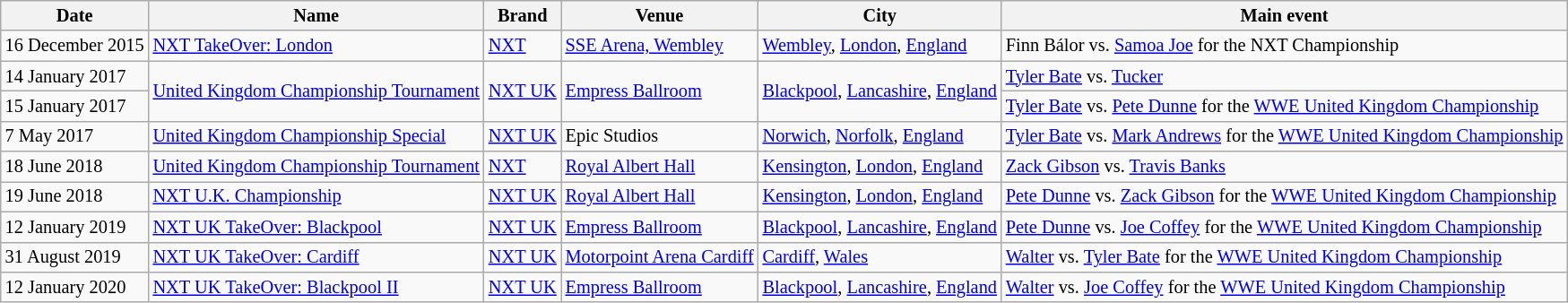<table class="wikitable" style="font-size:85%;">
<tr>
<th>Date</th>
<th>Name</th>
<th>Brand</th>
<th>Venue</th>
<th>City</th>
<th>Main event</th>
</tr>
<tr>
<td>16 December 2015</td>
<td><a href='#'>NXT TakeOver: London</a></td>
<td><a href='#'>NXT</a></td>
<td><a href='#'>SSE Arena, Wembley</a></td>
<td><a href='#'>Wembley</a>, <a href='#'>London</a>, <a href='#'>England</a></td>
<td>Finn Bálor vs. <a href='#'>Samoa Joe</a> for the NXT Championship</td>
</tr>
<tr>
<td>14 January 2017</td>
<td rowspan="2"><a href='#'>United Kingdom Championship Tournament</a></td>
<td rowspan="2"><a href='#'>NXT UK</a></td>
<td rowspan="2"><a href='#'>Empress Ballroom</a></td>
<td rowspan="2"><a href='#'>Blackpool</a>, <a href='#'>Lancashire</a>, <a href='#'>England</a></td>
<td><a href='#'>Tyler Bate</a> vs. <a href='#'>Tucker</a></td>
</tr>
<tr>
<td>15 January 2017</td>
<td><a href='#'>Tyler Bate</a> vs. <a href='#'>Pete Dunne</a> for the <a href='#'>WWE United Kingdom Championship</a></td>
</tr>
<tr>
<td>7 May 2017<br></td>
<td><a href='#'>United Kingdom Championship Special</a></td>
<td><a href='#'>NXT UK</a></td>
<td>Epic Studios</td>
<td><a href='#'>Norwich</a>, <a href='#'>Norfolk</a>, <a href='#'>England</a></td>
<td><a href='#'>Tyler Bate</a> vs. <a href='#'>Mark Andrews</a> for the <a href='#'>WWE United Kingdom Championship</a></td>
</tr>
<tr>
<td>18 June 2018<br></td>
<td><a href='#'>United Kingdom Championship Tournament</a></td>
<td><a href='#'>NXT</a></td>
<td><a href='#'>Royal Albert Hall</a></td>
<td><a href='#'>Kensington</a>, <a href='#'>London</a>, <a href='#'>England</a></td>
<td><a href='#'>Zack Gibson</a> vs. <a href='#'>Travis Banks</a></td>
</tr>
<tr>
<td>19 June 2018<br></td>
<td><a href='#'>NXT U.K. Championship</a></td>
<td><a href='#'>NXT UK</a></td>
<td><a href='#'>Royal Albert Hall</a></td>
<td><a href='#'>Kensington</a>, <a href='#'>London</a>, <a href='#'>England</a></td>
<td><a href='#'>Pete Dunne</a> vs. <a href='#'>Zack Gibson</a> for the <a href='#'>WWE United Kingdom Championship</a></td>
</tr>
<tr>
<td>12 January 2019</td>
<td><a href='#'>NXT UK TakeOver: Blackpool</a></td>
<td><a href='#'>NXT UK</a></td>
<td><a href='#'>Empress Ballroom</a></td>
<td><a href='#'>Blackpool</a>, <a href='#'>Lancashire</a>, <a href='#'>England</a></td>
<td><a href='#'>Pete Dunne</a> vs. <a href='#'>Joe Coffey</a> for the <a href='#'>WWE United Kingdom Championship</a></td>
</tr>
<tr>
<td>31 August 2019</td>
<td><a href='#'>NXT UK TakeOver: Cardiff</a></td>
<td><a href='#'>NXT UK</a></td>
<td><a href='#'>Motorpoint Arena Cardiff</a></td>
<td><a href='#'>Cardiff</a>, <a href='#'>Wales</a></td>
<td><a href='#'>Walter</a> vs. <a href='#'>Tyler Bate</a> for the <a href='#'>WWE United Kingdom Championship</a></td>
</tr>
<tr>
<td>12 January 2020</td>
<td><a href='#'>NXT UK TakeOver: Blackpool II</a></td>
<td><a href='#'>NXT UK</a></td>
<td><a href='#'>Empress Ballroom</a></td>
<td><a href='#'>Blackpool</a>, <a href='#'>Lancashire</a>, <a href='#'>England</a></td>
<td><a href='#'>Walter</a> vs. <a href='#'>Joe Coffey</a> for the <a href='#'>WWE United Kingdom Championship</a></td>
</tr>
</table>
